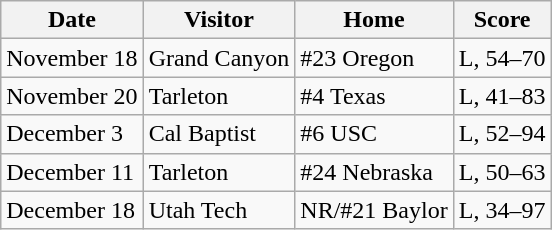<table class="wikitable">
<tr>
<th>Date</th>
<th>Visitor</th>
<th>Home</th>
<th>Score</th>
</tr>
<tr style="background: ;">
<td>November 18</td>
<td>Grand Canyon</td>
<td>#23 Oregon</td>
<td>L, 54–70</td>
</tr>
<tr style="background: ;">
<td>November 20</td>
<td>Tarleton</td>
<td>#4 Texas</td>
<td>L, 41–83</td>
</tr>
<tr style="background: ;">
<td>December 3</td>
<td>Cal Baptist</td>
<td>#6 USC</td>
<td>L, 52–94</td>
</tr>
<tr>
<td>December 11</td>
<td>Tarleton</td>
<td>#24 Nebraska</td>
<td>L, 50–63</td>
</tr>
<tr>
<td>December 18</td>
<td>Utah Tech</td>
<td>NR/#21 Baylor</td>
<td>L, 34–97</td>
</tr>
</table>
